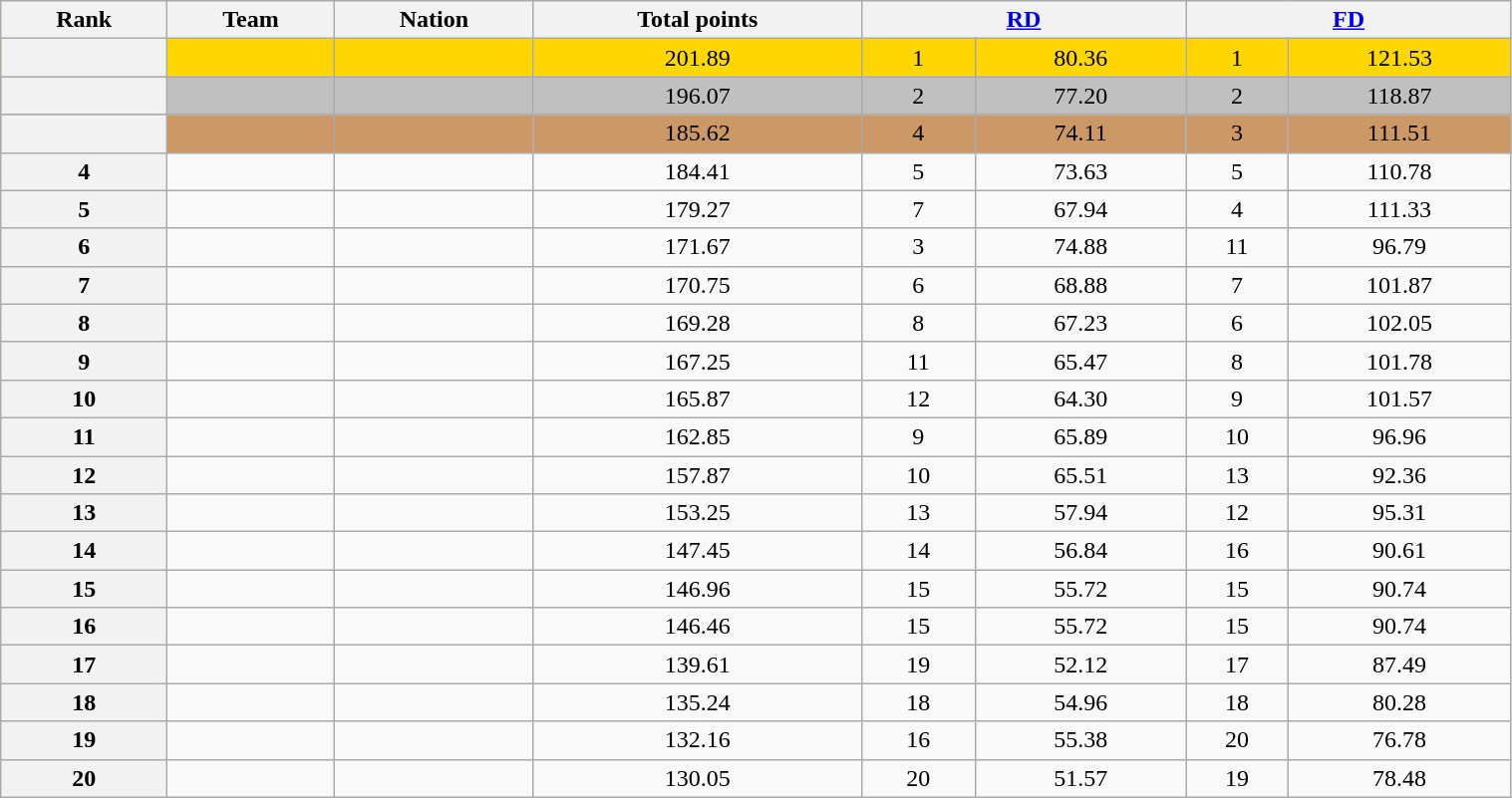<table class="wikitable sortable" style="text-align:center;" width="80%">
<tr>
<th scope="col">Rank</th>
<th scope="col">Team</th>
<th scope="col">Nation</th>
<th scope="col">Total points</th>
<th scope="col" colspan="2" width="80px"><a href='#'>RD</a></th>
<th scope="col" colspan="2" width="80px"><a href='#'>FD</a></th>
</tr>
<tr bgcolor="gold">
<th scope="row"></th>
<td align="left"></td>
<td align="left"></td>
<td>201.89</td>
<td>1</td>
<td>80.36</td>
<td>1</td>
<td>121.53</td>
</tr>
<tr bgcolor="silver">
<th scope="row"></th>
<td align="left"></td>
<td align="left"></td>
<td>196.07</td>
<td>2</td>
<td>77.20</td>
<td>2</td>
<td>118.87</td>
</tr>
<tr bgcolor="cc9966">
<th scope="row"></th>
<td align="left"></td>
<td align="left"></td>
<td>185.62</td>
<td>4</td>
<td>74.11</td>
<td>3</td>
<td>111.51</td>
</tr>
<tr>
<th scope="row">4</th>
<td align="left"></td>
<td align="left"></td>
<td>184.41</td>
<td>5</td>
<td>73.63</td>
<td>5</td>
<td>110.78</td>
</tr>
<tr>
<th scope="row">5</th>
<td align="left"></td>
<td align="left"></td>
<td>179.27</td>
<td>7</td>
<td>67.94</td>
<td>4</td>
<td>111.33</td>
</tr>
<tr>
<th scope="row">6</th>
<td align="left"></td>
<td align="left"></td>
<td>171.67</td>
<td>3</td>
<td>74.88</td>
<td>11</td>
<td>96.79</td>
</tr>
<tr>
<th scope="row">7</th>
<td align="left"></td>
<td align="left"></td>
<td>170.75</td>
<td>6</td>
<td>68.88</td>
<td>7</td>
<td>101.87</td>
</tr>
<tr>
<th scope="row">8</th>
<td align="left"></td>
<td align="left"></td>
<td>169.28</td>
<td>8</td>
<td>67.23</td>
<td>6</td>
<td>102.05</td>
</tr>
<tr>
<th scope="row">9</th>
<td align="left"></td>
<td align="left"></td>
<td>167.25</td>
<td>11</td>
<td>65.47</td>
<td>8</td>
<td>101.78</td>
</tr>
<tr>
<th scope="row">10</th>
<td align="left"></td>
<td align="left"></td>
<td>165.87</td>
<td>12</td>
<td>64.30</td>
<td>9</td>
<td>101.57</td>
</tr>
<tr>
<th scope="row">11</th>
<td align="left"></td>
<td align="left"></td>
<td>162.85</td>
<td>9</td>
<td>65.89</td>
<td>10</td>
<td>96.96</td>
</tr>
<tr>
<th scope="row">12</th>
<td align="left"></td>
<td align="left"></td>
<td>157.87</td>
<td>10</td>
<td>65.51</td>
<td>13</td>
<td>92.36</td>
</tr>
<tr>
<th scope="row">13</th>
<td align="left"></td>
<td align="left"></td>
<td>153.25</td>
<td>13</td>
<td>57.94</td>
<td>12</td>
<td>95.31</td>
</tr>
<tr>
<th scope="row">14</th>
<td align="left"></td>
<td align="left"></td>
<td>147.45</td>
<td>14</td>
<td>56.84</td>
<td>16</td>
<td>90.61</td>
</tr>
<tr>
<th scope="row">15</th>
<td align="left"></td>
<td align="left"></td>
<td>146.96</td>
<td>15</td>
<td>55.72</td>
<td>15</td>
<td>90.74</td>
</tr>
<tr>
<th scope="row">16</th>
<td align="left"></td>
<td align="left"></td>
<td>146.46</td>
<td>15</td>
<td>55.72</td>
<td>15</td>
<td>90.74</td>
</tr>
<tr>
<th scope="row">17</th>
<td align="left"></td>
<td align="left"></td>
<td>139.61</td>
<td>19</td>
<td>52.12</td>
<td>17</td>
<td>87.49</td>
</tr>
<tr>
<th scope="row">18</th>
<td align="left"></td>
<td align="left"></td>
<td>135.24</td>
<td>18</td>
<td>54.96</td>
<td>18</td>
<td>80.28</td>
</tr>
<tr>
<th scope="row">19</th>
<td align="left"></td>
<td align="left"></td>
<td>132.16</td>
<td>16</td>
<td>55.38</td>
<td>20</td>
<td>76.78</td>
</tr>
<tr>
<th scope="row">20</th>
<td align="left"></td>
<td align="left"></td>
<td>130.05</td>
<td>20</td>
<td>51.57</td>
<td>19</td>
<td>78.48</td>
</tr>
</table>
